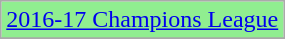<table class="wikitable">
<tr>
<td bgcolor=lightgreen><a href='#'>2016-17 Champions League</a></td>
</tr>
<tr>
</tr>
</table>
